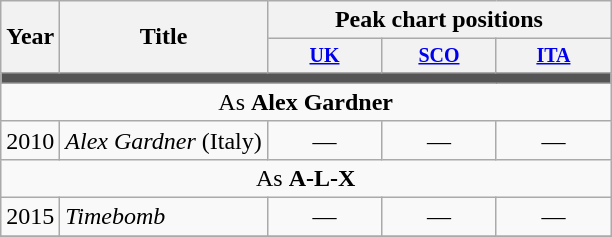<table class="wikitable" style=text-align:center;>
<tr>
<th rowspan="2">Year</th>
<th rowspan="2">Title</th>
<th colspan="3">Peak chart positions</th>
</tr>
<tr style=font-size:smaller>
<th width=70><a href='#'>UK</a></th>
<th width=70><a href='#'>SCO</a></th>
<th width=70><a href='#'>ITA</a></th>
</tr>
<tr>
<td colspan="8" style="background:#555;"></td>
</tr>
<tr>
<td colspan=8>As <strong>Alex Gardner</strong></td>
</tr>
<tr>
<td rowspan="1">2010</td>
<td align="left"><em>Alex Gardner</em> (Italy)</td>
<td style="text-align:center;">—</td>
<td style="text-align:center;">—</td>
<td style="text-align:center;">—</td>
</tr>
<tr>
<td colspan=8>As <strong>A-L-X</strong></td>
</tr>
<tr>
<td rowspan="1">2015</td>
<td align="left"><em>Timebomb</em></td>
<td style="text-align:center;">—</td>
<td style="text-align:center;">—</td>
<td style="text-align:center;">—</td>
</tr>
<tr>
</tr>
</table>
